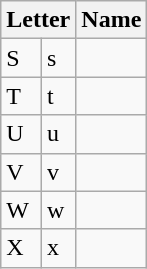<table class=wikitable>
<tr>
<th colspan=2>Letter</th>
<th>Name</th>
</tr>
<tr>
<td>S</td>
<td>s</td>
<td></td>
</tr>
<tr>
<td>T</td>
<td>t</td>
<td></td>
</tr>
<tr>
<td>U</td>
<td>u</td>
<td></td>
</tr>
<tr>
<td>V</td>
<td>v</td>
<td></td>
</tr>
<tr>
<td>W</td>
<td>w</td>
<td></td>
</tr>
<tr>
<td>X</td>
<td>x</td>
<td></td>
</tr>
</table>
